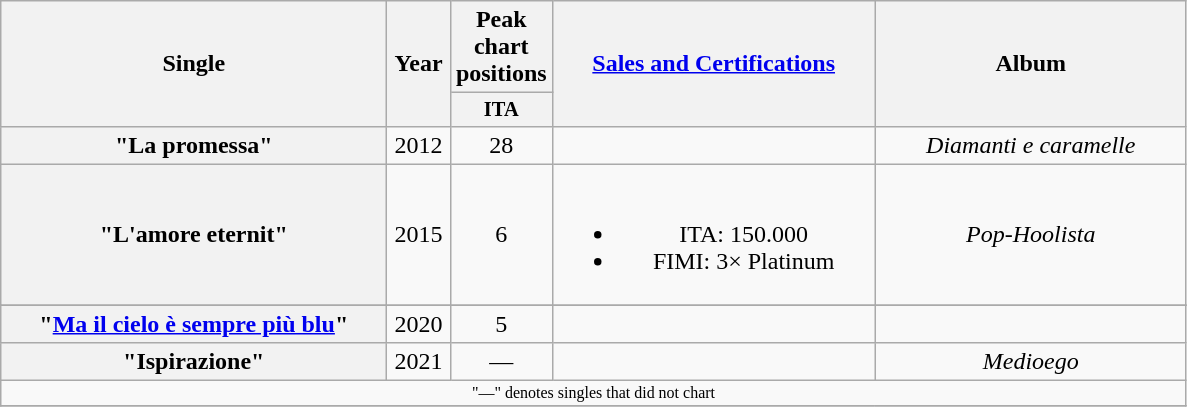<table class="wikitable plainrowheaders" style="text-align:center;" border="1">
<tr>
<th scope="col" rowspan="2" style="width:250px;">Single</th>
<th scope="col" rowspan="2" style="width:35px;">Year</th>
<th scope="col">Peak chart positions</th>
<th scope="col" rowspan="2" style="width:13em;"><a href='#'>Sales and Certifications</a></th>
<th scope="col" rowspan="2" style="width:200px;">Album</th>
</tr>
<tr>
<th scope="col" style="width:35px;font-size:85%;">ITA<br></th>
</tr>
<tr>
<th scope="row">"La promessa"<br></th>
<td>2012</td>
<td>28</td>
<td></td>
<td><em>Diamanti e caramelle</em></td>
</tr>
<tr>
<th scope="row">"L'amore eternit"<br></th>
<td>2015</td>
<td>6</td>
<td><br><ul><li>ITA: 150.000</li><li>FIMI: 3× Platinum</li></ul></td>
<td><em>Pop-Hoolista</em></td>
</tr>
<tr>
</tr>
<tr>
<th scope="row">"<a href='#'>Ma il cielo è sempre più blu</a>"<br></th>
<td>2020</td>
<td>5</td>
<td></td>
<td></td>
</tr>
<tr>
<th scope="row">"Ispirazione"<br></th>
<td>2021</td>
<td>—</td>
<td></td>
<td><em>Medioego</em></td>
</tr>
<tr>
<td align="center" colspan="30" style="font-size:8pt">"—" denotes singles that did not chart</td>
</tr>
<tr>
</tr>
</table>
